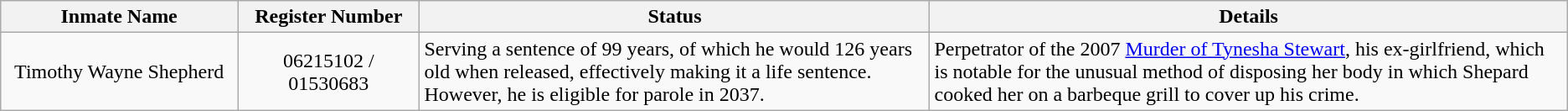<table class="wikitable sortable">
<tr>
<th width=13%>Inmate Name</th>
<th width=10%>Register Number</th>
<th width=28%>Status</th>
<th width=35%>Details</th>
</tr>
<tr>
<td style="text-align:center;">Timothy Wayne Shepherd</td>
<td style="text-align:center;">06215102 / 01530683</td>
<td>Serving a sentence of 99 years, of which he would 126 years old when released, effectively making it a life sentence. However, he is eligible for parole in 2037.</td>
<td>Perpetrator of the 2007 <a href='#'>Murder of Tynesha Stewart</a>, his ex-girlfriend, which is notable for the unusual method of disposing her body in which Shepard cooked her on a barbeque grill to cover up his crime.</td>
</tr>
</table>
